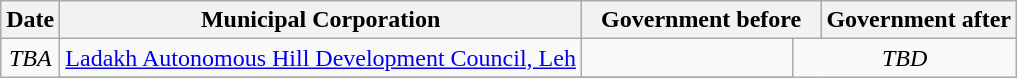<table class="wikitable sortable"style="text-align:center;">
<tr>
<th>Date</th>
<th>Municipal Corporation</th>
<th colspan=2>Government before</th>
<th colspan=2>Government after</th>
</tr>
<tr>
<td rowspan="2"><em>TBA</em></td>
<td><a href='#'>Ladakh Autonomous Hill Development Council, Leh</a></td>
<td></td>
<td colspan="2" rowspan="2"><em>TBD</em></td>
</tr>
<tr>
</tr>
</table>
